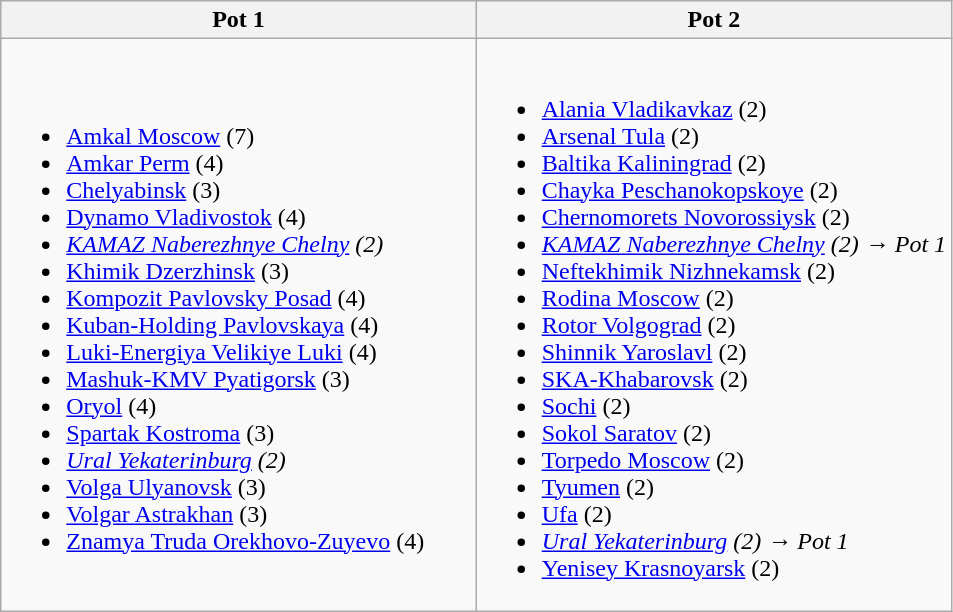<table class="wikitable">
<tr>
<th width="50%">Pot 1</th>
<th width="50%">Pot 2</th>
</tr>
<tr>
<td><br><ul><li><a href='#'>Amkal Moscow</a> (7)</li><li><a href='#'>Amkar Perm</a> (4)</li><li><a href='#'>Chelyabinsk</a> (3)</li><li><a href='#'>Dynamo Vladivostok</a> (4)</li><li><em><a href='#'>KAMAZ Naberezhnye Chelny</a> (2)</em></li><li><a href='#'>Khimik Dzerzhinsk</a> (3)</li><li><a href='#'>Kompozit Pavlovsky Posad</a> (4)</li><li><a href='#'>Kuban-Holding Pavlovskaya</a> (4)</li><li><a href='#'>Luki-Energiya Velikiye Luki</a> (4)</li><li><a href='#'>Mashuk-KMV Pyatigorsk</a> (3)</li><li><a href='#'>Oryol</a> (4)</li><li><a href='#'>Spartak Kostroma</a> (3)</li><li><em><a href='#'>Ural Yekaterinburg</a> (2)</em></li><li><a href='#'>Volga Ulyanovsk</a> (3)</li><li><a href='#'>Volgar Astrakhan</a> (3)</li><li><a href='#'>Znamya Truda Orekhovo-Zuyevo</a> (4)</li></ul></td>
<td><br><ul><li><a href='#'>Alania Vladikavkaz</a> (2)</li><li><a href='#'>Arsenal Tula</a> (2)</li><li><a href='#'>Baltika Kaliningrad</a> (2)</li><li><a href='#'>Chayka Peschanokopskoye</a> (2)</li><li><a href='#'>Chernomorets Novorossiysk</a> (2)</li><li><em><a href='#'>KAMAZ Naberezhnye Chelny</a> (2) → Pot 1</em></li><li><a href='#'>Neftekhimik Nizhnekamsk</a> (2)</li><li><a href='#'>Rodina Moscow</a> (2)</li><li><a href='#'>Rotor Volgograd</a> (2)</li><li><a href='#'>Shinnik Yaroslavl</a> (2)</li><li><a href='#'>SKA-Khabarovsk</a> (2)</li><li><a href='#'>Sochi</a> (2)</li><li><a href='#'>Sokol Saratov</a> (2)</li><li><a href='#'>Torpedo Moscow</a> (2)</li><li><a href='#'>Tyumen</a> (2)</li><li><a href='#'>Ufa</a> (2)</li><li><em><a href='#'>Ural Yekaterinburg</a> (2) → Pot 1</em></li><li><a href='#'>Yenisey Krasnoyarsk</a> (2)</li></ul></td>
</tr>
</table>
